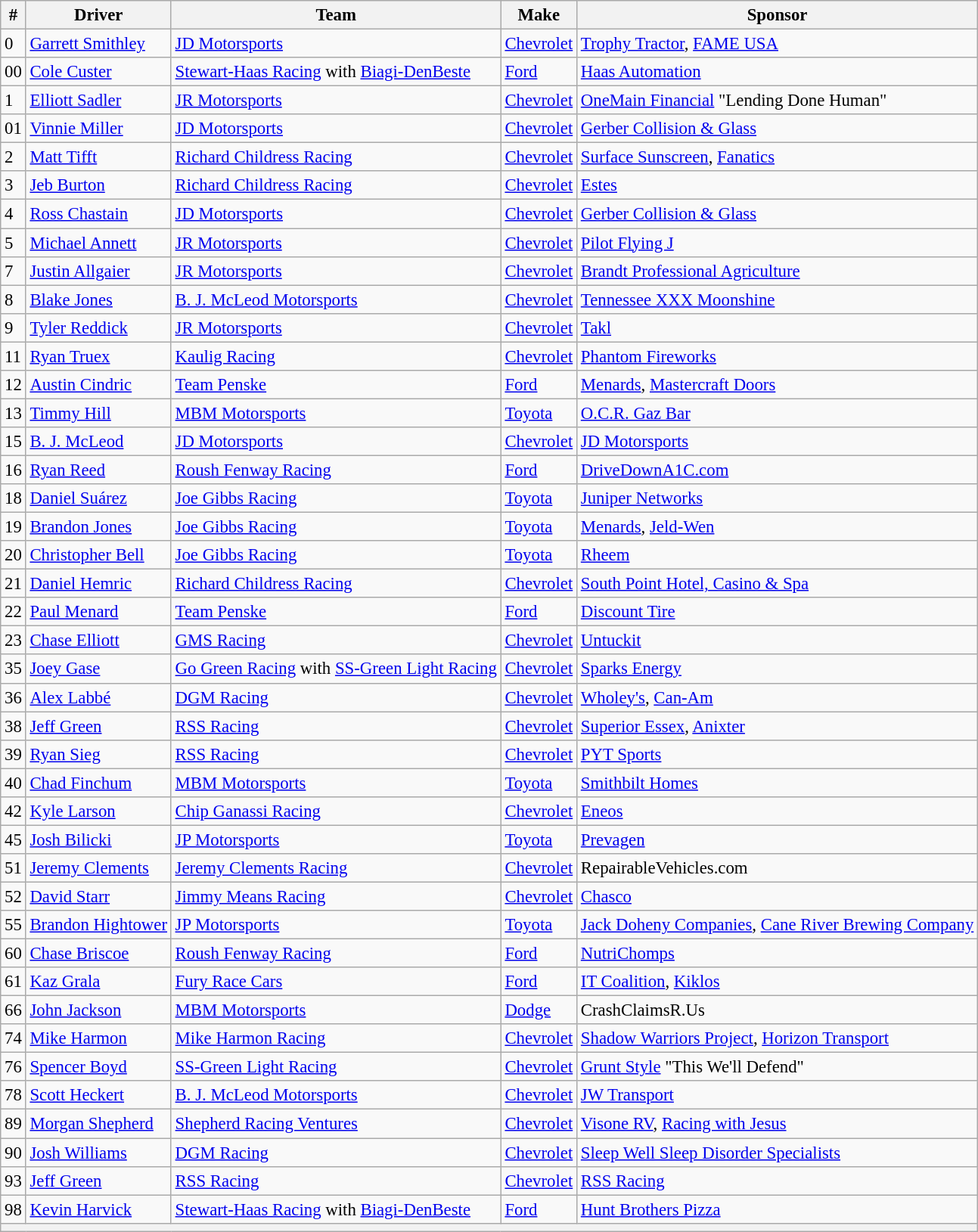<table class="wikitable" style="font-size: 95%;">
<tr>
<th>#</th>
<th>Driver</th>
<th>Team</th>
<th>Make</th>
<th>Sponsor</th>
</tr>
<tr>
<td>0</td>
<td><a href='#'>Garrett Smithley</a></td>
<td><a href='#'>JD Motorsports</a></td>
<td><a href='#'>Chevrolet</a></td>
<td><a href='#'>Trophy Tractor</a>, <a href='#'>FAME USA</a></td>
</tr>
<tr>
<td>00</td>
<td><a href='#'>Cole Custer</a></td>
<td><a href='#'>Stewart-Haas Racing</a> with <a href='#'>Biagi-DenBeste</a></td>
<td><a href='#'>Ford</a></td>
<td><a href='#'>Haas Automation</a></td>
</tr>
<tr>
<td>1</td>
<td><a href='#'>Elliott Sadler</a></td>
<td><a href='#'>JR Motorsports</a></td>
<td><a href='#'>Chevrolet</a></td>
<td><a href='#'>OneMain Financial</a> "Lending Done Human"</td>
</tr>
<tr>
<td>01</td>
<td><a href='#'>Vinnie Miller</a></td>
<td><a href='#'>JD Motorsports</a></td>
<td><a href='#'>Chevrolet</a></td>
<td><a href='#'>Gerber Collision & Glass</a></td>
</tr>
<tr>
<td>2</td>
<td><a href='#'>Matt Tifft</a></td>
<td><a href='#'>Richard Childress Racing</a></td>
<td><a href='#'>Chevrolet</a></td>
<td><a href='#'>Surface Sunscreen</a>, <a href='#'>Fanatics</a></td>
</tr>
<tr>
<td>3</td>
<td><a href='#'>Jeb Burton</a></td>
<td><a href='#'>Richard Childress Racing</a></td>
<td><a href='#'>Chevrolet</a></td>
<td><a href='#'>Estes</a></td>
</tr>
<tr>
<td>4</td>
<td><a href='#'>Ross Chastain</a></td>
<td><a href='#'>JD Motorsports</a></td>
<td><a href='#'>Chevrolet</a></td>
<td><a href='#'>Gerber Collision & Glass</a></td>
</tr>
<tr>
<td>5</td>
<td><a href='#'>Michael Annett</a></td>
<td><a href='#'>JR Motorsports</a></td>
<td><a href='#'>Chevrolet</a></td>
<td><a href='#'>Pilot Flying J</a></td>
</tr>
<tr>
<td>7</td>
<td><a href='#'>Justin Allgaier</a></td>
<td><a href='#'>JR Motorsports</a></td>
<td><a href='#'>Chevrolet</a></td>
<td><a href='#'>Brandt Professional Agriculture</a></td>
</tr>
<tr>
<td>8</td>
<td><a href='#'>Blake Jones</a></td>
<td><a href='#'>B. J. McLeod Motorsports</a></td>
<td><a href='#'>Chevrolet</a></td>
<td><a href='#'>Tennessee XXX Moonshine</a></td>
</tr>
<tr>
<td>9</td>
<td><a href='#'>Tyler Reddick</a></td>
<td><a href='#'>JR Motorsports</a></td>
<td><a href='#'>Chevrolet</a></td>
<td><a href='#'>Takl</a></td>
</tr>
<tr>
<td>11</td>
<td><a href='#'>Ryan Truex</a></td>
<td><a href='#'>Kaulig Racing</a></td>
<td><a href='#'>Chevrolet</a></td>
<td><a href='#'>Phantom Fireworks</a></td>
</tr>
<tr>
<td>12</td>
<td><a href='#'>Austin Cindric</a></td>
<td><a href='#'>Team Penske</a></td>
<td><a href='#'>Ford</a></td>
<td><a href='#'>Menards</a>, <a href='#'>Mastercraft Doors</a></td>
</tr>
<tr>
<td>13</td>
<td><a href='#'>Timmy Hill</a></td>
<td><a href='#'>MBM Motorsports</a></td>
<td><a href='#'>Toyota</a></td>
<td><a href='#'>O.C.R. Gaz Bar</a></td>
</tr>
<tr>
<td>15</td>
<td><a href='#'>B. J. McLeod</a></td>
<td><a href='#'>JD Motorsports</a></td>
<td><a href='#'>Chevrolet</a></td>
<td><a href='#'>JD Motorsports</a></td>
</tr>
<tr>
<td>16</td>
<td><a href='#'>Ryan Reed</a></td>
<td><a href='#'>Roush Fenway Racing</a></td>
<td><a href='#'>Ford</a></td>
<td><a href='#'>DriveDownA1C.com</a></td>
</tr>
<tr>
<td>18</td>
<td><a href='#'>Daniel Suárez</a></td>
<td><a href='#'>Joe Gibbs Racing</a></td>
<td><a href='#'>Toyota</a></td>
<td><a href='#'>Juniper Networks</a></td>
</tr>
<tr>
<td>19</td>
<td><a href='#'>Brandon Jones</a></td>
<td><a href='#'>Joe Gibbs Racing</a></td>
<td><a href='#'>Toyota</a></td>
<td><a href='#'>Menards</a>, <a href='#'>Jeld-Wen</a></td>
</tr>
<tr>
<td>20</td>
<td><a href='#'>Christopher Bell</a></td>
<td><a href='#'>Joe Gibbs Racing</a></td>
<td><a href='#'>Toyota</a></td>
<td><a href='#'>Rheem</a></td>
</tr>
<tr>
<td>21</td>
<td><a href='#'>Daniel Hemric</a></td>
<td><a href='#'>Richard Childress Racing</a></td>
<td><a href='#'>Chevrolet</a></td>
<td><a href='#'>South Point Hotel, Casino & Spa</a></td>
</tr>
<tr>
<td>22</td>
<td><a href='#'>Paul Menard</a></td>
<td><a href='#'>Team Penske</a></td>
<td><a href='#'>Ford</a></td>
<td><a href='#'>Discount Tire</a></td>
</tr>
<tr>
<td>23</td>
<td><a href='#'>Chase Elliott</a></td>
<td><a href='#'>GMS Racing</a></td>
<td><a href='#'>Chevrolet</a></td>
<td><a href='#'>Untuckit</a></td>
</tr>
<tr>
<td>35</td>
<td><a href='#'>Joey Gase</a></td>
<td><a href='#'>Go Green Racing</a> with <a href='#'>SS-Green Light Racing</a></td>
<td><a href='#'>Chevrolet</a></td>
<td><a href='#'>Sparks Energy</a></td>
</tr>
<tr>
<td>36</td>
<td><a href='#'>Alex Labbé</a></td>
<td><a href='#'>DGM Racing</a></td>
<td><a href='#'>Chevrolet</a></td>
<td><a href='#'>Wholey's</a>, <a href='#'>Can-Am</a></td>
</tr>
<tr>
<td>38</td>
<td><a href='#'>Jeff Green</a></td>
<td><a href='#'>RSS Racing</a></td>
<td><a href='#'>Chevrolet</a></td>
<td><a href='#'>Superior Essex</a>, <a href='#'>Anixter</a></td>
</tr>
<tr>
<td>39</td>
<td><a href='#'>Ryan Sieg</a></td>
<td><a href='#'>RSS Racing</a></td>
<td><a href='#'>Chevrolet</a></td>
<td><a href='#'>PYT Sports</a></td>
</tr>
<tr>
<td>40</td>
<td><a href='#'>Chad Finchum</a></td>
<td><a href='#'>MBM Motorsports</a></td>
<td><a href='#'>Toyota</a></td>
<td><a href='#'>Smithbilt Homes</a></td>
</tr>
<tr>
<td>42</td>
<td><a href='#'>Kyle Larson</a></td>
<td><a href='#'>Chip Ganassi Racing</a></td>
<td><a href='#'>Chevrolet</a></td>
<td><a href='#'>Eneos</a></td>
</tr>
<tr>
<td>45</td>
<td><a href='#'>Josh Bilicki</a></td>
<td><a href='#'>JP Motorsports</a></td>
<td><a href='#'>Toyota</a></td>
<td><a href='#'>Prevagen</a></td>
</tr>
<tr>
<td>51</td>
<td><a href='#'>Jeremy Clements</a></td>
<td><a href='#'>Jeremy Clements Racing</a></td>
<td><a href='#'>Chevrolet</a></td>
<td>RepairableVehicles.com</td>
</tr>
<tr>
<td>52</td>
<td><a href='#'>David Starr</a></td>
<td><a href='#'>Jimmy Means Racing</a></td>
<td><a href='#'>Chevrolet</a></td>
<td><a href='#'>Chasco</a></td>
</tr>
<tr>
<td>55</td>
<td><a href='#'>Brandon Hightower</a></td>
<td><a href='#'>JP Motorsports</a></td>
<td><a href='#'>Toyota</a></td>
<td><a href='#'>Jack Doheny Companies</a>, <a href='#'>Cane River Brewing Company</a></td>
</tr>
<tr>
<td>60</td>
<td><a href='#'>Chase Briscoe</a></td>
<td><a href='#'>Roush Fenway Racing</a></td>
<td><a href='#'>Ford</a></td>
<td><a href='#'>NutriChomps</a></td>
</tr>
<tr>
<td>61</td>
<td><a href='#'>Kaz Grala</a></td>
<td><a href='#'>Fury Race Cars</a></td>
<td><a href='#'>Ford</a></td>
<td><a href='#'>IT Coalition</a>, <a href='#'>Kiklos</a></td>
</tr>
<tr>
<td>66</td>
<td><a href='#'>John Jackson</a></td>
<td><a href='#'>MBM Motorsports</a></td>
<td><a href='#'>Dodge</a></td>
<td>CrashClaimsR.Us</td>
</tr>
<tr>
<td>74</td>
<td><a href='#'>Mike Harmon</a></td>
<td><a href='#'>Mike Harmon Racing</a></td>
<td><a href='#'>Chevrolet</a></td>
<td><a href='#'>Shadow Warriors Project</a>, <a href='#'>Horizon Transport</a></td>
</tr>
<tr>
<td>76</td>
<td><a href='#'>Spencer Boyd</a></td>
<td><a href='#'>SS-Green Light Racing</a></td>
<td><a href='#'>Chevrolet</a></td>
<td><a href='#'>Grunt Style</a> "This We'll Defend"</td>
</tr>
<tr>
<td>78</td>
<td><a href='#'>Scott Heckert</a></td>
<td><a href='#'>B. J. McLeod Motorsports</a></td>
<td><a href='#'>Chevrolet</a></td>
<td><a href='#'>JW Transport</a></td>
</tr>
<tr>
<td>89</td>
<td><a href='#'>Morgan Shepherd</a></td>
<td><a href='#'>Shepherd Racing Ventures</a></td>
<td><a href='#'>Chevrolet</a></td>
<td><a href='#'>Visone RV</a>, <a href='#'>Racing with Jesus</a></td>
</tr>
<tr>
<td>90</td>
<td><a href='#'>Josh Williams</a></td>
<td><a href='#'>DGM Racing</a></td>
<td><a href='#'>Chevrolet</a></td>
<td><a href='#'>Sleep Well Sleep Disorder Specialists</a></td>
</tr>
<tr>
<td>93</td>
<td><a href='#'>Jeff Green</a></td>
<td><a href='#'>RSS Racing</a></td>
<td><a href='#'>Chevrolet</a></td>
<td><a href='#'>RSS Racing</a></td>
</tr>
<tr>
<td>98</td>
<td><a href='#'>Kevin Harvick</a></td>
<td><a href='#'>Stewart-Haas Racing</a> with <a href='#'>Biagi-DenBeste</a></td>
<td><a href='#'>Ford</a></td>
<td><a href='#'>Hunt Brothers Pizza</a></td>
</tr>
<tr>
<th colspan="5"></th>
</tr>
</table>
